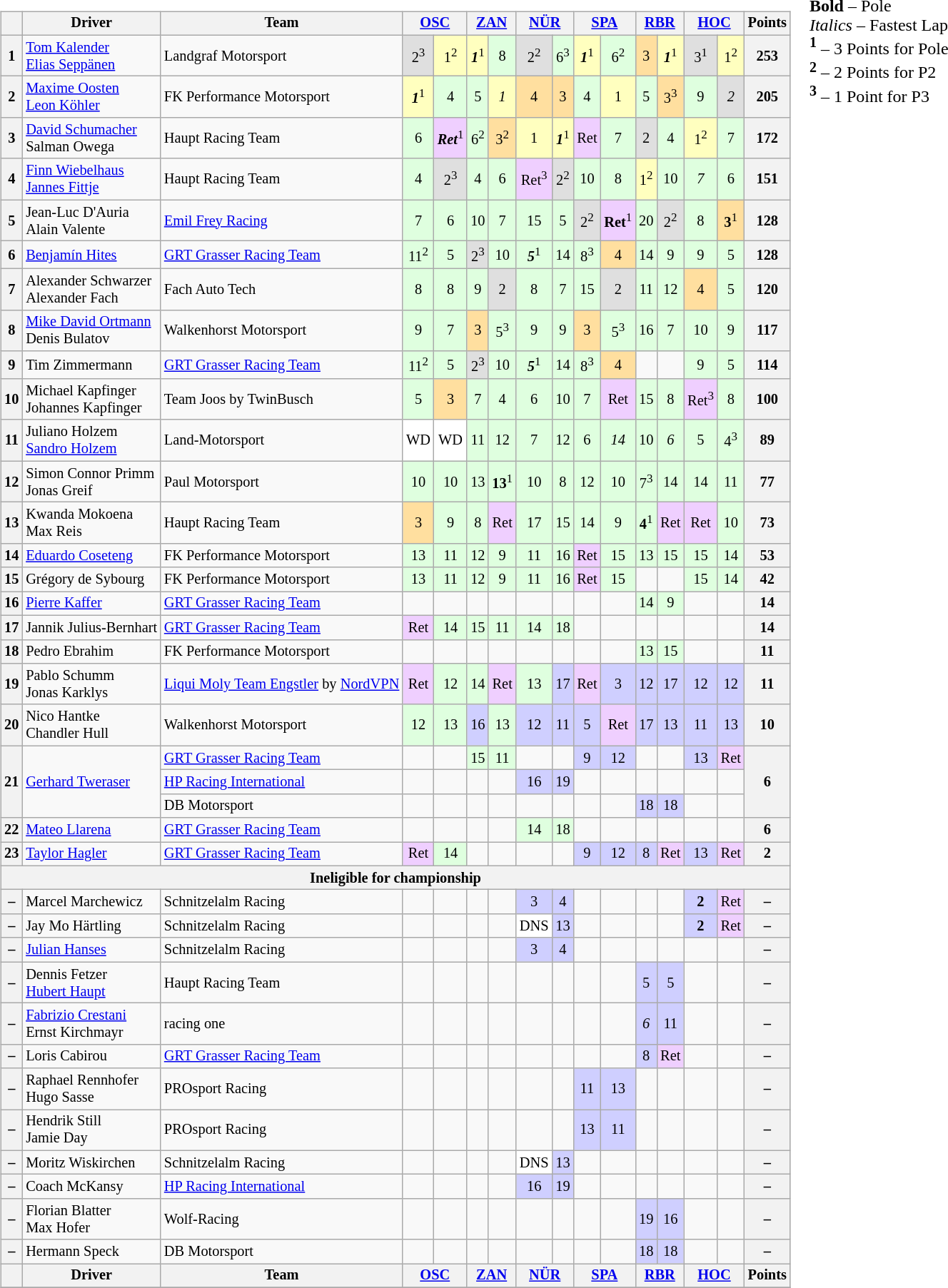<table>
<tr>
<td valign="top"><br><table class="wikitable" style="font-size: 85%; text-align:center;">
<tr>
<th></th>
<th>Driver</th>
<th>Team</th>
<th colspan=2><a href='#'>OSC</a><br></th>
<th colspan=2><a href='#'>ZAN</a><br></th>
<th colspan=2><a href='#'>NÜR</a><br></th>
<th colspan=2><a href='#'>SPA</a><br></th>
<th colspan=2><a href='#'>RBR</a><br></th>
<th colspan=2><a href='#'>HOC</a><br></th>
<th>Points</th>
</tr>
<tr>
<th>1</th>
<td align="left"> <a href='#'>Tom Kalender</a><br> <a href='#'>Elias Seppänen</a></td>
<td align="left"> Landgraf Motorsport</td>
<td style="background:#dfdfdf;">2<sup>3</sup></td>
<td style="background:#FFFFBF;">1<sup>2</sup></td>
<td style="background:#FFFFBF;"><strong><em>1</em></strong><sup>1</sup></td>
<td style="background:#dfffdf;">8</td>
<td style="background:#DFDFDF;">2<sup>2</sup></td>
<td style="background:#DFFFDF;">6<sup>3</sup></td>
<td style="background:#FFFFBF;"><strong><em>1</em></strong><sup>1</sup></td>
<td style="background:#dfffdf;">6<sup>2</sup></td>
<td style="background:#FFDF9F;">3</td>
<td style="background:#FFFFBF;"><strong><em>1</em></strong><sup>1</sup></td>
<td style="background:#dfdfdf;">3<sup>1</sup></td>
<td style="background:#FFFFBF;">1<sup>2</sup></td>
<th>253</th>
</tr>
<tr>
<th>2</th>
<td align="left"> <a href='#'>Maxime Oosten</a><br> <a href='#'>Leon Köhler</a></td>
<td align="left"> FK Performance Motorsport</td>
<td style="background:#FFFFBF;"><strong><em>1</em></strong><sup>1</sup></td>
<td style="background:#dfffdf;">4</td>
<td style="background:#dfffdf;">5</td>
<td style="background:#ffffbf;"><em>1</em></td>
<td style="background:#FFDF9F;">4</td>
<td style="background:#FFDF9F;">3</td>
<td style="background:#dfffdf;">4</td>
<td style="background: #ffffbf;">1</td>
<td style="background:#dfffdf;">5</td>
<td style="background:#FFDF9F;">3<sup>3</sup></td>
<td style="background:#dfffdf;">9</td>
<td style="background:#dfdfdf;"><em>2</em></td>
<th>205</th>
</tr>
<tr>
<th>3</th>
<td align="left"> <a href='#'>David Schumacher</a><br> Salman Owega</td>
<td align="left"> Haupt Racing Team</td>
<td style="background:#dfffdf;">6</td>
<td style="background:#efcfff;"><strong><em>Ret</em></strong><sup>1</sup></td>
<td style="background:#dfffdf;">6<sup>2</sup></td>
<td style="background:#ffdf9f;">3<sup>2</sup></td>
<td style="background:#FFFFBF;">1</td>
<td style="background:#FFFFBF;"><strong><em>1</em></strong><sup>1</sup></td>
<td style="background:#EFCFFF;">Ret</td>
<td style="background:#dfffdf;">7</td>
<td style="background:#dfdfdf;">2</td>
<td style="background:#dfffdf;">4</td>
<td style="background:#FFFFBF;">1<sup>2</sup></td>
<td style="background:#dfffdf;">7</td>
<th>172</th>
</tr>
<tr>
<th>4</th>
<td align="left"> <a href='#'>Finn Wiebelhaus</a><br> <a href='#'>Jannes Fittje</a></td>
<td align="left"> Haupt Racing Team</td>
<td style="background:#dfffdf;">4</td>
<td style="background:#dfdfdf;">2<sup>3</sup></td>
<td style="background:#dfffdf;">4</td>
<td style="background:#dfffdf;">6</td>
<td style="background:#EFCFFF;">Ret<sup>3</sup></td>
<td style="background:#DFDFDF;">2<sup>2</sup></td>
<td style="background:#dfffdf;">10</td>
<td style="background:#dfffdf;">8</td>
<td style="background:#FFFFBF;">1<sup>2</sup></td>
<td style="background:#dfffdf;">10</td>
<td style="background:#dfffdf;"><em>7</em></td>
<td style="background:#dfffdf;">6</td>
<th>151</th>
</tr>
<tr>
<th>5</th>
<td align="left"> Jean-Luc D'Auria<br> Alain Valente</td>
<td align="left"> <a href='#'>Emil Frey Racing</a></td>
<td style="background:#dfffdf;">7</td>
<td style="background:#dfffdf;">6</td>
<td style="background:#dfffdf;">10</td>
<td style="background:#dfffdf;">7</td>
<td style="background:#DFFFDF;">15</td>
<td style="background:#DFFFDF;">5</td>
<td style="background:#dfdfdf;">2<sup>2</sup></td>
<td style="background:#EFCFFF;"><strong>Ret</strong><sup>1</sup></td>
<td style="background:#DFFFDF;">20</td>
<td style="background:#dfdfdf;">2<sup>2</sup></td>
<td style="background:#DFFFDF;">8</td>
<td style="background:#ffdf9f;"><strong>3</strong><sup>1</sup></td>
<th>128</th>
</tr>
<tr>
<th>6</th>
<td align="left"> <a href='#'>Benjamín Hites</a></td>
<td align="left"> <a href='#'>GRT Grasser Racing Team</a></td>
<td style="background:#dfffdf;">11<sup>2</sup></td>
<td style="background:#dfffdf;">5</td>
<td style="background:#dfdfdf;">2<sup>3</sup></td>
<td style="background:#dfffdf;">10</td>
<td style="background:#DFFFDF;"><strong><em>5</em></strong><sup>1</sup></td>
<td style="background:#DFFFDF;">14</td>
<td style="background:#dfffdf;">8<sup>3</sup></td>
<td style="background:#ffdf9f;">4</td>
<td style="background:#dfffdf;">14</td>
<td style="background:#dfffdf;">9</td>
<td style="background:#dfffdf;">9</td>
<td style="background:#dfffdf;">5</td>
<th>128</th>
</tr>
<tr>
<th>7</th>
<td align="left"> Alexander Schwarzer<br> Alexander Fach</td>
<td align="left"> Fach Auto Tech</td>
<td style="background:#dfffdf;">8</td>
<td style="background:#dfffdf;">8</td>
<td style="background:#dfffdf;">9</td>
<td style="background:#dfdfdf;">2</td>
<td style="background:#DFFFDF;">8</td>
<td style="background:#DFFFDF;">7</td>
<td style="background:#dfffdf;">15</td>
<td style="background:#dfdfdf;">2</td>
<td style="background:#dfffdf;">11</td>
<td style="background:#dfffdf;">12</td>
<td style="background:#ffdf9f;">4</td>
<td style="background:#dfffdf;">5</td>
<th>120</th>
</tr>
<tr>
<th>8</th>
<td align="left"> <a href='#'>Mike David Ortmann</a><br> Denis Bulatov</td>
<td align="left"> Walkenhorst Motorsport</td>
<td style="background:#dfffdf;">9</td>
<td style="background:#dfffdf;">7</td>
<td style="background:#ffdf9f;">3</td>
<td style="background:#dfffdf;">5<sup>3</sup></td>
<td style="background:#DFFFDF;">9</td>
<td style="background:#DFFFDF;">9</td>
<td style="background:#ffdf9f;">3</td>
<td style="background:#dfffdf;">5<sup>3</sup></td>
<td style="background:#dfffdf;">16</td>
<td style="background:#dfffdf;">7</td>
<td style="background:#dfffdf;">10</td>
<td style="background:#dfffdf;">9</td>
<th>117</th>
</tr>
<tr>
<th>9</th>
<td align="left"> Tim Zimmermann</td>
<td align="left"> <a href='#'>GRT Grasser Racing Team</a></td>
<td style="background:#dfffdf;">11<sup>2</sup></td>
<td style="background:#dfffdf;">5</td>
<td style="background:#dfdfdf;">2<sup>3</sup></td>
<td style="background:#dfffdf;">10</td>
<td style="background:#DFFFDF;"><strong><em>5</em></strong><sup>1</sup></td>
<td style="background:#DFFFDF;">14</td>
<td style="background:#dfffdf;">8<sup>3</sup></td>
<td style="background:#ffdf9f;">4</td>
<td style="background:#;"></td>
<td style="background:#;"></td>
<td style="background:#dfffdf;">9</td>
<td style="background:#dfffdf;">5</td>
<th>114</th>
</tr>
<tr>
<th>10</th>
<td align="left"> Michael Kapfinger<br> Johannes Kapfinger</td>
<td align="left"> Team Joos by TwinBusch</td>
<td style="background:#dfffdf;">5</td>
<td style="background:#ffdf9f;">3</td>
<td style="background:#dfffdf;">7</td>
<td style="background:#dfffdf;">4</td>
<td style="background:#DFFFDF;">6</td>
<td style="background:#DFFFDF;">10</td>
<td style="background:#dfffdf;">7</td>
<td style="background:#EFCFFF;">Ret</td>
<td style="background:#dfffdf;">15</td>
<td style="background:#dfffdf;">8</td>
<td style="background:#EFCFFF;">Ret<sup>3</sup></td>
<td style="background:#dfffdf;">8</td>
<th>100</th>
</tr>
<tr>
<th>11</th>
<td align="left"> Juliano Holzem<br> <a href='#'>Sandro Holzem</a></td>
<td align="left"> Land-Motorsport</td>
<td style="background:#ffffff;">WD</td>
<td style="background:#ffffff;">WD</td>
<td style="background:#dfffdf;">11</td>
<td style="background:#dfffdf;">12</td>
<td style="background:#DFFFDF;">7</td>
<td style="background:#DFFFDF;">12</td>
<td style="background:#dfffdf;">6</td>
<td style="background:#dfffdf;"><em>14</em></td>
<td style="background:#dfffdf;">10</td>
<td style="background:#dfffdf;"><em>6</em></td>
<td style="background:#dfffdf;">5</td>
<td style="background:#dfffdf;">4<sup>3</sup></td>
<th>89</th>
</tr>
<tr>
<th>12</th>
<td align="left"> Simon Connor Primm<br> Jonas Greif</td>
<td align="left"> Paul Motorsport</td>
<td style="background:#dfffdf;">10</td>
<td style="background:#dfffdf;">10</td>
<td style="background:#dfffdf;">13</td>
<td style="background:#dfffdf;"><strong>13</strong><sup>1</sup></td>
<td style="background:#DFFFDF;">10</td>
<td style="background:#DFFFDF;">8</td>
<td style="background:#dfffdf;">12</td>
<td style="background:#dfffdf;">10</td>
<td style="background:#dfffdf;">7<sup>3</sup></td>
<td style="background:#dfffdf;">14</td>
<td style="background:#dfffdf;">14</td>
<td style="background:#dfffdf;">11</td>
<th>77</th>
</tr>
<tr>
<th>13</th>
<td align="left"> Kwanda Mokoena<br> Max Reis</td>
<td align="left"> Haupt Racing Team</td>
<td style="background:#ffdf9f;">3</td>
<td style="background:#dfffdf;">9</td>
<td style="background:#dfffdf;">8</td>
<td style="background:#efcfff;">Ret</td>
<td style="background:#DFFFDF;">17</td>
<td style="background:#DFFFDF;">15</td>
<td style="background:#dfffdf;">14</td>
<td style="background:#dfffdf;">9</td>
<td style="background:#dfffdf;"><strong>4</strong><sup>1</sup></td>
<td style="background:#efcfff;">Ret</td>
<td style="background:#efcfff;">Ret</td>
<td style="background:#dfffdf;">10</td>
<th>73</th>
</tr>
<tr>
<th>14</th>
<td align="left"> <a href='#'>Eduardo Coseteng</a></td>
<td align="left"> FK Performance Motorsport</td>
<td style="background:#dfffdf;">13</td>
<td style="background:#dfffdf;">11</td>
<td style="background:#dfffdf;">12</td>
<td style="background:#dfffdf;">9</td>
<td style="background:#DFFFDF;">11</td>
<td style="background:#dfffdf;">16</td>
<td style="background:#EFCFFF;">Ret</td>
<td style="background:#dfffdf;">15</td>
<td style="background:#dfffdf;">13</td>
<td style="background:#dfffdf;">15</td>
<td style="background:#dfffdf;">15</td>
<td style="background:#dfffdf;">14</td>
<th>53</th>
</tr>
<tr>
<th>15</th>
<td align="left"> Grégory de Sybourg</td>
<td align="left"> FK Performance Motorsport</td>
<td style="background:#dfffdf;">13</td>
<td style="background:#dfffdf;">11</td>
<td style="background:#dfffdf;">12</td>
<td style="background:#dfffdf;">9</td>
<td style="background:#DFFFDF;">11</td>
<td style="background:#dfffdf;">16</td>
<td style="background:#EFCFFF;">Ret</td>
<td style="background:#dfffdf;">15</td>
<td style="background:#;"></td>
<td style="background:#;"></td>
<td style="background:#dfffdf;">15</td>
<td style="background:#dfffdf;">14</td>
<th>42</th>
</tr>
<tr>
<th>16</th>
<td align="left"> <a href='#'>Pierre Kaffer</a></td>
<td align="left"> <a href='#'>GRT Grasser Racing Team</a></td>
<td></td>
<td></td>
<td></td>
<td></td>
<td></td>
<td></td>
<td></td>
<td></td>
<td style="background:#dfffdf;">14</td>
<td style="background:#dfffdf;">9</td>
<td></td>
<td></td>
<th>14</th>
</tr>
<tr>
<th>17</th>
<td align="left"> Jannik Julius-Bernhart</td>
<td align="left"> <a href='#'>GRT Grasser Racing Team</a></td>
<td style="background:#efcfff;">Ret</td>
<td style="background:#dfffdf;">14</td>
<td style="background:#dfffdf;">15</td>
<td style="background:#dfffdf;">11</td>
<td style="background:#DFFFDF;">14</td>
<td style="background:#DFFFDF;">18</td>
<td style="background:#;"></td>
<td style="background:#;"></td>
<td style="background:#;"></td>
<td style="background:#;"></td>
<td style="background:#;"></td>
<td style="background:#;"></td>
<th>14</th>
</tr>
<tr>
<th>18</th>
<td align="left"> Pedro Ebrahim</td>
<td align="left"> FK Performance Motorsport</td>
<td></td>
<td></td>
<td></td>
<td></td>
<td></td>
<td></td>
<td></td>
<td></td>
<td style="background:#dfffdf;">13</td>
<td style="background:#dfffdf;">15</td>
<td></td>
<td></td>
<th>11</th>
</tr>
<tr>
<th>19</th>
<td align="left"> Pablo Schumm<br> Jonas Karklys</td>
<td align="left"> <a href='#'>Liqui Moly Team Engstler</a> by <a href='#'>NordVPN</a></td>
<td style="background:#efcfff;">Ret</td>
<td style="background:#dfffdf;">12</td>
<td style="background:#dfffdf;">14</td>
<td style="background:#efcfff;">Ret</td>
<td style="background:#DFFFDF;">13</td>
<td style="background:#CFCFFF;">17</td>
<td style="background:#EFCFFF;">Ret</td>
<td style="background:#CFCFFF;">3</td>
<td style="background:#CFCFFF;">12</td>
<td style="background:#CFCFFF;">17</td>
<td style="background:#CFCFFF;">12</td>
<td style="background:#CFCFFF;">12</td>
<th>11</th>
</tr>
<tr>
<th>20</th>
<td align="left"> Nico Hantke<br> Chandler Hull</td>
<td align="left"> Walkenhorst Motorsport</td>
<td style="background:#dfffdf;">12</td>
<td style="background:#dfffdf;">13</td>
<td style="background:#cfcfff;">16</td>
<td style="background:#dfffdf;">13</td>
<td style="background:#cfcfff;">12</td>
<td style="background:#cfcfff;">11</td>
<td style="background:#cfcfff;">5</td>
<td style="background:#EFCFFF;">Ret</td>
<td style="background:#cfcfff;">17</td>
<td style="background:#cfcfff;">13</td>
<td style="background:#cfcfff;">11</td>
<td style="background:#cfcfff;">13</td>
<th>10</th>
</tr>
<tr>
<th rowspan="3">21</th>
<td rowspan="3" align="left"> <a href='#'>Gerhard Tweraser</a></td>
<td align="left"> <a href='#'>GRT Grasser Racing Team</a></td>
<td></td>
<td></td>
<td style="background:#dfffdf;">15</td>
<td style="background:#dfffdf;">11</td>
<td></td>
<td></td>
<td style="background:#cfcfff;">9</td>
<td style="background:#cfcfff;">12</td>
<td></td>
<td></td>
<td style="background:#cfcfff;">13</td>
<td style="background:#EFCFFF;">Ret</td>
<th rowspan="3">6</th>
</tr>
<tr>
<td align="left"> <a href='#'>HP Racing International</a></td>
<td></td>
<td></td>
<td></td>
<td></td>
<td style="background:#CFCFFF;">16</td>
<td style="background:#CFCFFF;">19</td>
<td></td>
<td></td>
<td></td>
<td></td>
<td></td>
<td></td>
</tr>
<tr>
<td align="left"> DB Motorsport</td>
<td></td>
<td></td>
<td></td>
<td></td>
<td></td>
<td></td>
<td></td>
<td></td>
<td style="background:#CFCFFF;">18</td>
<td style="background:#CFCFFF;">18</td>
<td></td>
<td></td>
</tr>
<tr>
<th>22</th>
<td align="left"> <a href='#'>Mateo Llarena</a></td>
<td align="left"> <a href='#'>GRT Grasser Racing Team</a></td>
<td></td>
<td></td>
<td></td>
<td></td>
<td style="background:#DFFFDF;">14</td>
<td style="background:#DFFFDF;">18</td>
<td style="background:#;"></td>
<td style="background:#;"></td>
<td style="background:#;"></td>
<td style="background:#;"></td>
<td style="background:#;"></td>
<td style="background:#;"></td>
<th>6</th>
</tr>
<tr>
<th>23</th>
<td align="left"> <a href='#'>Taylor Hagler</a></td>
<td align="left"> <a href='#'>GRT Grasser Racing Team</a></td>
<td style="background:#efcfff;">Ret</td>
<td style="background:#dfffdf;">14</td>
<td></td>
<td></td>
<td></td>
<td></td>
<td style="background:#CFCFFF;">9</td>
<td style="background:#CFCFFF;">12</td>
<td style="background:#CFCFFF;">8</td>
<td style="background:#efcfff;">Ret</td>
<td style="background:#CFCFFF;">13</td>
<td style="background:#efcfff;">Ret</td>
<th>2</th>
</tr>
<tr>
<th colspan="16">Ineligible for championship</th>
</tr>
<tr>
<th>–</th>
<td align="left"> Marcel Marchewicz</td>
<td align="left"> Schnitzelalm Racing</td>
<td></td>
<td></td>
<td></td>
<td></td>
<td style="background:#CFCFFF;">3</td>
<td style="background:#CFCFFF;">4</td>
<td style="background:#;"></td>
<td style="background:#;"></td>
<td style="background:#;"></td>
<td style="background:#;"></td>
<td style="background:#CFCFFF;"><strong>2</strong></td>
<td style="background:#efcfff;">Ret</td>
<th>–</th>
</tr>
<tr>
<th>–</th>
<td align="left"> Jay Mo Härtling</td>
<td align="left"> Schnitzelalm Racing</td>
<td></td>
<td></td>
<td></td>
<td></td>
<td style="background:#FFFFFF;">DNS</td>
<td style="background:#CFCFFF;">13</td>
<td style="background:#;"></td>
<td style="background:#;"></td>
<td style="background:#;"></td>
<td style="background:#;"></td>
<td style="background:#CFCFFF;"><strong>2</strong></td>
<td style="background:#efcfff;">Ret</td>
<th>–</th>
</tr>
<tr>
<th>–</th>
<td align="left"> <a href='#'>Julian Hanses</a></td>
<td align="left"> Schnitzelalm Racing</td>
<td></td>
<td></td>
<td></td>
<td></td>
<td style="background:#CFCFFF;">3</td>
<td style="background:#CFCFFF;">4</td>
<td style="background:#;"></td>
<td style="background:#;"></td>
<td style="background:#;"></td>
<td style="background:#;"></td>
<td style="background:#;"></td>
<td style="background:#;"></td>
<th>–</th>
</tr>
<tr>
<th>–</th>
<td align="left"> Dennis Fetzer<br> <a href='#'>Hubert Haupt</a></td>
<td align="left"> Haupt Racing Team</td>
<td></td>
<td></td>
<td></td>
<td></td>
<td></td>
<td></td>
<td></td>
<td></td>
<td style="background:#CFCFFF;">5</td>
<td style="background:#CFCFFF;">5</td>
<td></td>
<td></td>
<th>–</th>
</tr>
<tr>
<th>–</th>
<td align="left"> <a href='#'>Fabrizio Crestani</a><br> Ernst Kirchmayr</td>
<td align="left"> racing one</td>
<td></td>
<td></td>
<td></td>
<td></td>
<td></td>
<td></td>
<td style="background:#;"></td>
<td style="background:#;"></td>
<td style="background:#CFCFFF;"><em>6</em></td>
<td style="background:#CFCFFF;">11</td>
<td></td>
<td></td>
<th>–</th>
</tr>
<tr>
<th>–</th>
<td align="left"> Loris Cabirou</td>
<td align="left"> <a href='#'>GRT Grasser Racing Team</a></td>
<td></td>
<td></td>
<td></td>
<td></td>
<td style="background:#;"></td>
<td style="background:#;"></td>
<td style="background:#;"></td>
<td style="background:#;"></td>
<td style="background:#CFCFFF;">8</td>
<td style="background:#efcfff;">Ret</td>
<td style="background:#;"></td>
<td style="background:#;"></td>
<th>–</th>
</tr>
<tr>
<th>–</th>
<td align="left"> Raphael Rennhofer<br> Hugo Sasse</td>
<td align="left"> PROsport Racing</td>
<td></td>
<td></td>
<td></td>
<td></td>
<td></td>
<td></td>
<td style="background:#CFCFFF;">11</td>
<td style="background:#CFCFFF;">13</td>
<td style="background:#;"></td>
<td style="background:#;"></td>
<td style="background:#;"></td>
<td></td>
<th>–</th>
</tr>
<tr>
<th>–</th>
<td align="left"> Hendrik Still <br> Jamie Day</td>
<td align="left"> PROsport Racing</td>
<td></td>
<td></td>
<td></td>
<td></td>
<td></td>
<td></td>
<td style="background:#CFCFFF;">13</td>
<td style="background:#CFCFFF;">11</td>
<td style="background:#;"></td>
<td style="background:#;"></td>
<td style="background:#;"></td>
<td></td>
<th>–</th>
</tr>
<tr>
<th>–</th>
<td align="left"> Moritz Wiskirchen</td>
<td align="left"> Schnitzelalm Racing</td>
<td></td>
<td></td>
<td></td>
<td></td>
<td style="background:#FFFFFF;">DNS</td>
<td style="background:#CFCFFF;">13</td>
<td style="background:#;"></td>
<td style="background:#;"></td>
<td style="background:#;"></td>
<td style="background:#;"></td>
<td style="background:#;"></td>
<td style="background:#;"></td>
<th>–</th>
</tr>
<tr>
<th>–</th>
<td align="left"> Coach McKansy</td>
<td align="left"> <a href='#'>HP Racing International</a></td>
<td></td>
<td></td>
<td></td>
<td></td>
<td style="background:#CFCFFF;">16</td>
<td style="background:#CFCFFF;">19</td>
<td style="background:#;"></td>
<td style="background:#;"></td>
<td style="background:#;"></td>
<td style="background:#;"></td>
<td style="background:#;"></td>
<td style="background:#;"></td>
<th>–</th>
</tr>
<tr>
<th>–</th>
<td align="left"> Florian Blatter <br> Max Hofer</td>
<td align="left"> Wolf-Racing</td>
<td></td>
<td></td>
<td></td>
<td></td>
<td></td>
<td></td>
<td></td>
<td></td>
<td style="background:#CFCFFF;">19</td>
<td style="background:#CFCFFF;">16</td>
<td style="background:#;"></td>
<td style="background:#;"></td>
<th>–</th>
</tr>
<tr>
<th>–</th>
<td align="left"> Hermann Speck</td>
<td align="left"> DB Motorsport</td>
<td></td>
<td></td>
<td></td>
<td></td>
<td></td>
<td></td>
<td></td>
<td></td>
<td style="background:#CFCFFF;">18</td>
<td style="background:#CFCFFF;">18</td>
<td style="background:#;"></td>
<td style="background:#;"></td>
<th>–</th>
</tr>
<tr>
<th></th>
<th>Driver</th>
<th>Team</th>
<th colspan="2"><a href='#'>OSC</a><br></th>
<th colspan="2"><a href='#'>ZAN</a><br></th>
<th colspan="2"><a href='#'>NÜR</a><br></th>
<th colspan="2"><a href='#'>SPA</a><br></th>
<th colspan="2"><a href='#'>RBR</a><br></th>
<th colspan="2"><a href='#'>HOC</a><br></th>
<th>Points</th>
</tr>
<tr>
</tr>
</table>
</td>
<td valign="top"><br><span><strong>Bold</strong> – Pole<br>
<em>Italics</em> – Fastest Lap</span><br><span><strong><sup>1</sup></strong> – 3 Points for Pole</span><br><span><strong><sup>2</sup></strong> – 2 Points for P2</span><br><span><strong><sup>3</sup></strong> – 1 Point for P3</span></td>
</tr>
</table>
